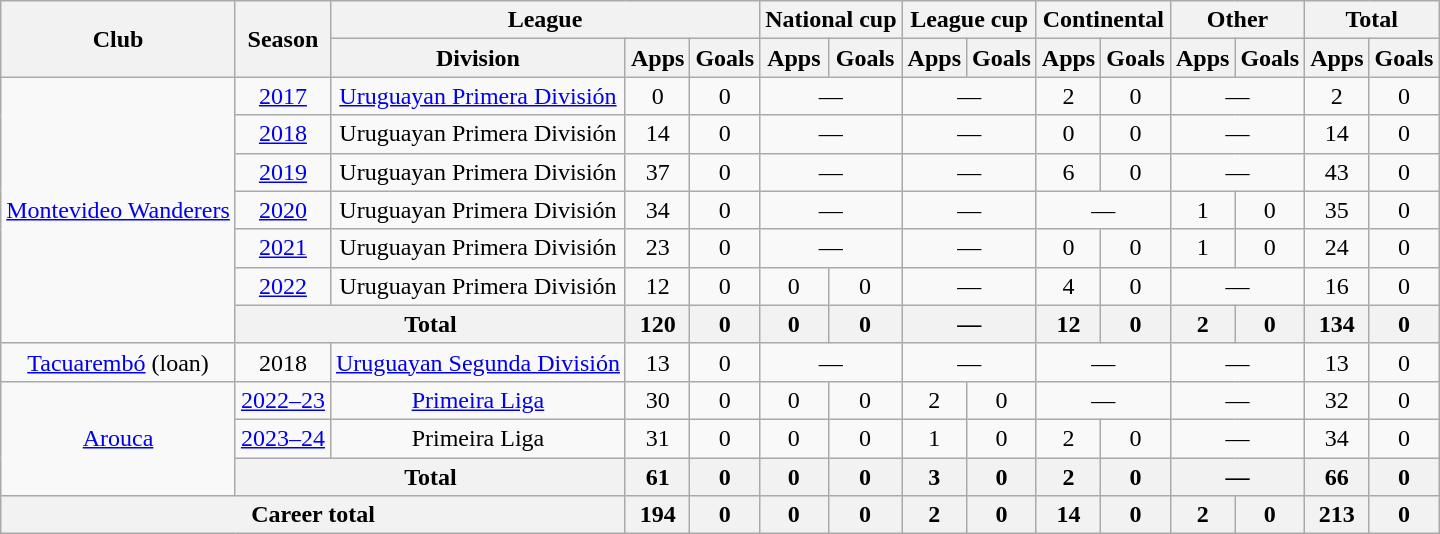<table class="wikitable" Style="text-align: center">
<tr>
<th rowspan="2">Club</th>
<th rowspan="2">Season</th>
<th colspan="3">League</th>
<th colspan="2">National cup</th>
<th colspan="2">League cup</th>
<th colspan="2">Continental</th>
<th colspan="2">Other</th>
<th colspan="2">Total</th>
</tr>
<tr>
<th>Division</th>
<th>Apps</th>
<th>Goals</th>
<th>Apps</th>
<th>Goals</th>
<th>Apps</th>
<th>Goals</th>
<th>Apps</th>
<th>Goals</th>
<th>Apps</th>
<th>Goals</th>
<th>Apps</th>
<th>Goals</th>
</tr>
<tr>
<td rowspan="7"><a href='#'>Montevideo Wanderers</a></td>
<td><a href='#'>2017</a></td>
<td><a href='#'>Uruguayan Primera División</a></td>
<td>0</td>
<td>0</td>
<td colspan="2">—</td>
<td colspan="2">—</td>
<td>2</td>
<td>0</td>
<td colspan="2">—</td>
<td>2</td>
<td>0</td>
</tr>
<tr>
<td><a href='#'>2018</a></td>
<td>Uruguayan Primera División</td>
<td>14</td>
<td>0</td>
<td colspan="2">—</td>
<td colspan="2">—</td>
<td>0</td>
<td>0</td>
<td colspan="2">—</td>
<td>14</td>
<td>0</td>
</tr>
<tr>
<td><a href='#'>2019</a></td>
<td>Uruguayan Primera División</td>
<td>37</td>
<td>0</td>
<td colspan="2">—</td>
<td colspan="2">—</td>
<td>6</td>
<td>0</td>
<td colspan="2">—</td>
<td>43</td>
<td>0</td>
</tr>
<tr>
<td><a href='#'>2020</a></td>
<td>Uruguayan Primera División</td>
<td>34</td>
<td>0</td>
<td colspan="2">—</td>
<td colspan="2">—</td>
<td colspan="2">—</td>
<td>1</td>
<td>0</td>
<td>35</td>
<td>0</td>
</tr>
<tr>
<td><a href='#'>2021</a></td>
<td>Uruguayan Primera División</td>
<td>23</td>
<td>0</td>
<td colspan="2">—</td>
<td colspan="2">—</td>
<td>0</td>
<td>0</td>
<td>1</td>
<td>0</td>
<td>24</td>
<td>0</td>
</tr>
<tr>
<td><a href='#'>2022</a></td>
<td>Uruguayan Primera División</td>
<td>12</td>
<td>0</td>
<td>0</td>
<td>0</td>
<td colspan="2">—</td>
<td>4</td>
<td>0</td>
<td colspan="2">—</td>
<td>16</td>
<td>0</td>
</tr>
<tr>
<th colspan="2">Total</th>
<th>120</th>
<th>0</th>
<th>0</th>
<th>0</th>
<th colspan="2">—</th>
<th>12</th>
<th>0</th>
<th>2</th>
<th>0</th>
<th>134</th>
<th>0</th>
</tr>
<tr>
<td><a href='#'>Tacuarembó</a> (loan)</td>
<td>2018</td>
<td><a href='#'>Uruguayan Segunda División</a></td>
<td>13</td>
<td>0</td>
<td colspan="2">—</td>
<td colspan="2">—</td>
<td colspan="2">—</td>
<td colspan="2">—</td>
<td>13</td>
<td>0</td>
</tr>
<tr>
<td rowspan="3"><a href='#'>Arouca</a></td>
<td><a href='#'>2022–23</a></td>
<td><a href='#'>Primeira Liga</a></td>
<td>30</td>
<td>0</td>
<td>0</td>
<td>0</td>
<td>2</td>
<td>0</td>
<td colspan="2">—</td>
<td colspan="2">—</td>
<td>32</td>
<td>0</td>
</tr>
<tr>
<td><a href='#'>2023–24</a></td>
<td>Primeira Liga</td>
<td>31</td>
<td>0</td>
<td>0</td>
<td>0</td>
<td>1</td>
<td>0</td>
<td>2</td>
<td>0</td>
<td colspan="2">—</td>
<td>34</td>
<td>0</td>
</tr>
<tr>
<th colspan="2">Total</th>
<th>61</th>
<th>0</th>
<th>0</th>
<th>0</th>
<th>3</th>
<th>0</th>
<th>2</th>
<th>0</th>
<th colspan="2">—</th>
<th>66</th>
<th>0</th>
</tr>
<tr>
<th colspan="3">Career total</th>
<th>194</th>
<th>0</th>
<th>0</th>
<th>0</th>
<th>2</th>
<th>0</th>
<th>14</th>
<th>0</th>
<th>2</th>
<th>0</th>
<th>213</th>
<th>0</th>
</tr>
</table>
